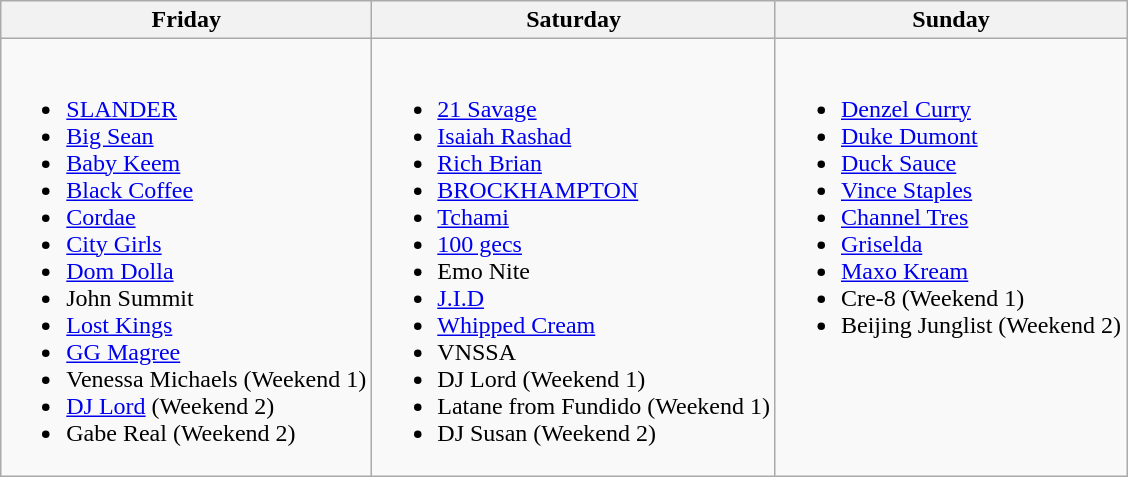<table class="wikitable">
<tr>
<th>Friday</th>
<th>Saturday</th>
<th>Sunday</th>
</tr>
<tr valign="top">
<td><br><ul><li><a href='#'>SLANDER</a></li><li><a href='#'>Big Sean</a></li><li><a href='#'>Baby Keem</a></li><li><a href='#'>Black Coffee</a></li><li><a href='#'>Cordae</a></li><li><a href='#'>City Girls</a></li><li><a href='#'>Dom Dolla</a></li><li>John Summit</li><li><a href='#'>Lost Kings</a></li><li><a href='#'>GG Magree</a></li><li>Venessa Michaels (Weekend 1)</li><li><a href='#'>DJ Lord</a> (Weekend 2)</li><li>Gabe Real (Weekend 2)</li></ul></td>
<td><br><ul><li><a href='#'>21 Savage</a></li><li><a href='#'>Isaiah Rashad</a></li><li><a href='#'>Rich Brian</a></li><li><a href='#'>BROCKHAMPTON</a></li><li><a href='#'>Tchami</a></li><li><a href='#'>100 gecs</a></li><li>Emo Nite</li><li><a href='#'>J.I.D</a></li><li><a href='#'>Whipped Cream</a></li><li>VNSSA</li><li>DJ Lord (Weekend 1)</li><li>Latane from Fundido (Weekend 1)</li><li>DJ Susan (Weekend 2)</li></ul></td>
<td><br><ul><li><a href='#'>Denzel Curry</a></li><li><a href='#'>Duke Dumont</a></li><li><a href='#'>Duck Sauce</a></li><li><a href='#'>Vince Staples</a></li><li><a href='#'>Channel Tres</a></li><li><a href='#'>Griselda</a></li><li><a href='#'>Maxo Kream</a></li><li>Cre-8 (Weekend 1)</li><li>Beijing Junglist (Weekend 2)</li></ul></td>
</tr>
</table>
